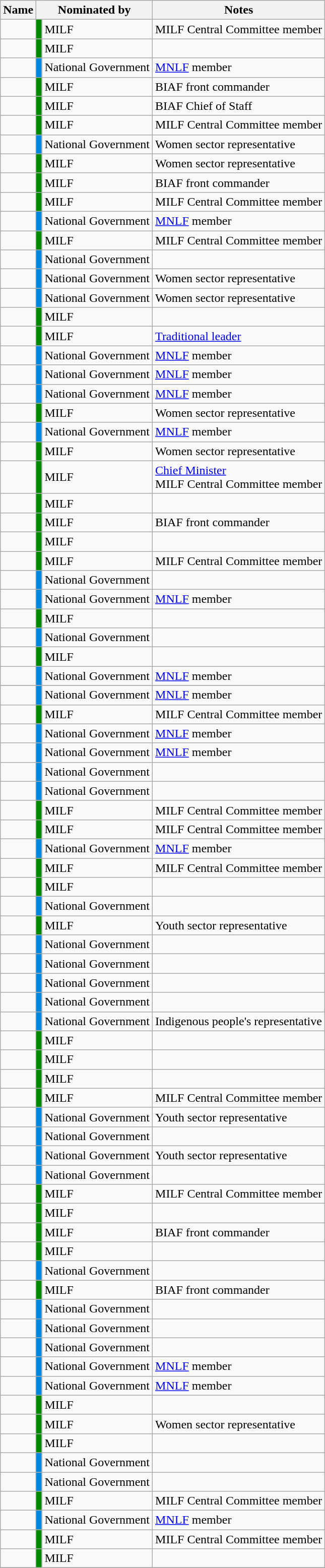<table class="wikitable sortable">
<tr>
<th>Name</th>
<th colspan=2>Nominated by</th>
<th>Notes</th>
</tr>
<tr>
<td></td>
<td style="background-color:#008800"></td>
<td>MILF</td>
<td>MILF Central Committee member</td>
</tr>
<tr>
<td></td>
<td style="background-color:#008800"></td>
<td>MILF</td>
<td></td>
</tr>
<tr>
<td></td>
<td style="background-color:#0087DC"></td>
<td>National Government</td>
<td><a href='#'>MNLF</a> member</td>
</tr>
<tr>
<td></td>
<td style="background-color:#008800"></td>
<td>MILF</td>
<td>BIAF front commander</td>
</tr>
<tr>
<td></td>
<td style="background-color:#008800"></td>
<td>MILF</td>
<td>BIAF Chief of Staff</td>
</tr>
<tr>
<td></td>
<td style="background-color:#008800"></td>
<td>MILF</td>
<td>MILF Central Committee member</td>
</tr>
<tr>
<td></td>
<td style="background-color:#0087DC"></td>
<td>National Government</td>
<td>Women sector representative</td>
</tr>
<tr>
<td></td>
<td style="background-color:#008800"></td>
<td>MILF</td>
<td>Women sector representative</td>
</tr>
<tr>
<td></td>
<td style="background-color:#008800"></td>
<td>MILF</td>
<td>BIAF front commander</td>
</tr>
<tr>
<td></td>
<td style="background-color:#008800"></td>
<td>MILF</td>
<td>MILF Central Committee member</td>
</tr>
<tr>
<td></td>
<td style="background-color:#0087DC"></td>
<td>National Government</td>
<td><a href='#'>MNLF</a> member</td>
</tr>
<tr>
<td></td>
<td style="background-color:#008800"></td>
<td>MILF</td>
<td>MILF Central Committee member</td>
</tr>
<tr>
<td></td>
<td style="background-color:#0087DC"></td>
<td>National Government</td>
<td></td>
</tr>
<tr>
<td></td>
<td style="background-color:#0087DC"></td>
<td>National Government</td>
<td>Women sector representative</td>
</tr>
<tr>
<td></td>
<td style="background-color:#0087DC"></td>
<td>National Government</td>
<td>Women sector representative</td>
</tr>
<tr>
<td></td>
<td style="background-color:#008800"></td>
<td>MILF</td>
<td></td>
</tr>
<tr>
<td></td>
<td style="background-color:#008800"></td>
<td>MILF</td>
<td><a href='#'>Traditional leader</a></td>
</tr>
<tr>
<td></td>
<td style="background-color:#0087DC"></td>
<td>National Government</td>
<td><a href='#'>MNLF</a> member</td>
</tr>
<tr>
<td></td>
<td style="background-color:#0087DC"></td>
<td>National Government</td>
<td><a href='#'>MNLF</a> member</td>
</tr>
<tr>
<td></td>
<td style="background-color:#0087DC"></td>
<td>National Government</td>
<td><a href='#'>MNLF</a> member</td>
</tr>
<tr>
<td></td>
<td style="background-color:#008800"></td>
<td>MILF</td>
<td>Women sector representative</td>
</tr>
<tr>
<td></td>
<td style="background-color:#0087DC"></td>
<td>National Government</td>
<td><a href='#'>MNLF</a> member</td>
</tr>
<tr>
<td></td>
<td style="background-color:#008800"></td>
<td>MILF</td>
<td>Women sector representative</td>
</tr>
<tr>
<td></td>
<td style="background-color:#008800"></td>
<td>MILF</td>
<td><a href='#'>Chief Minister</a><br>MILF Central Committee member</td>
</tr>
<tr>
<td></td>
<td style="background-color:#008800"></td>
<td>MILF</td>
<td></td>
</tr>
<tr>
<td></td>
<td style="background-color:#008800"></td>
<td>MILF</td>
<td>BIAF front commander</td>
</tr>
<tr>
<td></td>
<td style="background-color:#008800"></td>
<td>MILF</td>
<td></td>
</tr>
<tr>
<td></td>
<td style="background-color:#008800"></td>
<td>MILF</td>
<td>MILF Central Committee member</td>
</tr>
<tr>
<td></td>
<td style="background-color:#0087DC"></td>
<td>National Government</td>
<td></td>
</tr>
<tr>
<td></td>
<td style="background-color:#0087DC"></td>
<td>National Government</td>
<td><a href='#'>MNLF</a> member</td>
</tr>
<tr>
<td></td>
<td style="background-color:#008800"></td>
<td>MILF</td>
<td></td>
</tr>
<tr>
<td></td>
<td style="background-color:#0087DC"></td>
<td>National Government</td>
<td></td>
</tr>
<tr>
<td></td>
<td style="background-color:#008800"></td>
<td>MILF</td>
<td></td>
</tr>
<tr>
<td></td>
<td style="background-color:#0087DC"></td>
<td>National Government</td>
<td><a href='#'>MNLF</a> member</td>
</tr>
<tr>
</tr>
<tr>
<td></td>
<td style="background-color:#0087DC"></td>
<td>National Government</td>
<td><a href='#'>MNLF</a> member</td>
</tr>
<tr>
<td></td>
<td style="background-color:#008800"></td>
<td>MILF</td>
<td>MILF Central Committee member</td>
</tr>
<tr>
<td></td>
<td style="background-color:#0087DC"></td>
<td>National Government</td>
<td><a href='#'>MNLF</a> member</td>
</tr>
<tr>
<td></td>
<td style="background-color:#0087DC"></td>
<td>National Government</td>
<td><a href='#'>MNLF</a> member</td>
</tr>
<tr>
<td></td>
<td style="background-color:#0087DC"></td>
<td>National Government</td>
<td></td>
</tr>
<tr>
<td></td>
<td style="background-color:#0087DC"></td>
<td>National Government</td>
<td></td>
</tr>
<tr>
<td></td>
<td style="background-color:#008800"></td>
<td>MILF</td>
<td>MILF Central Committee member</td>
</tr>
<tr>
<td></td>
<td style="background-color:#008800"></td>
<td>MILF</td>
<td>MILF Central Committee member</td>
</tr>
<tr>
<td></td>
<td style="background-color:#0087DC"></td>
<td>National Government</td>
<td><a href='#'>MNLF</a> member</td>
</tr>
<tr>
<td></td>
<td style="background-color:#008800"></td>
<td>MILF</td>
<td>MILF Central Committee member</td>
</tr>
<tr>
<td></td>
<td style="background-color:#008800"></td>
<td>MILF</td>
<td></td>
</tr>
<tr>
<td></td>
<td style="background-color:#0087DC"></td>
<td>National Government</td>
<td></td>
</tr>
<tr>
<td></td>
<td style="background-color:#008800"></td>
<td>MILF</td>
<td>Youth sector representative</td>
</tr>
<tr>
<td></td>
<td style="background-color:#0087DC"></td>
<td>National Government</td>
<td></td>
</tr>
<tr>
<td></td>
<td style="background-color:#0087DC"></td>
<td>National Government</td>
<td></td>
</tr>
<tr>
<td></td>
<td style="background-color:#0087DC"></td>
<td>National Government</td>
<td></td>
</tr>
<tr>
<td></td>
<td style="background-color:#0087DC"></td>
<td>National Government</td>
<td></td>
</tr>
<tr>
<td></td>
<td style="background-color:#0087DC"></td>
<td>National Government</td>
<td>Indigenous people's representative</td>
</tr>
<tr>
<td></td>
<td style="background-color:#008800"></td>
<td>MILF</td>
<td></td>
</tr>
<tr>
<td></td>
<td style="background-color:#008800"></td>
<td>MILF</td>
<td></td>
</tr>
<tr>
<td></td>
<td style="background-color:#008800"></td>
<td>MILF</td>
<td></td>
</tr>
<tr>
<td></td>
<td style="background-color:#008800"></td>
<td>MILF</td>
<td>MILF Central Committee member</td>
</tr>
<tr>
<td></td>
<td style="background-color:#0087DC"></td>
<td>National Government</td>
<td>Youth sector representative</td>
</tr>
<tr>
<td></td>
<td style="background-color:#0087DC"></td>
<td>National Government</td>
<td></td>
</tr>
<tr>
<td></td>
<td style="background-color:#0087DC"></td>
<td>National Government</td>
<td>Youth sector representative</td>
</tr>
<tr>
<td></td>
<td style="background-color:#0087DC"></td>
<td>National Government</td>
<td></td>
</tr>
<tr>
<td></td>
<td style="background-color:#008800"></td>
<td>MILF</td>
<td>MILF Central Committee member</td>
</tr>
<tr>
<td></td>
<td style="background-color:#008800"></td>
<td>MILF</td>
<td></td>
</tr>
<tr>
<td></td>
<td style="background-color:#008800"></td>
<td>MILF</td>
<td>BIAF front commander</td>
</tr>
<tr>
<td></td>
<td style="background-color:#008800"></td>
<td>MILF</td>
<td></td>
</tr>
<tr>
<td></td>
<td style="background-color:#0087DC"></td>
<td>National Government</td>
<td></td>
</tr>
<tr>
<td></td>
<td style="background-color:#008800"></td>
<td>MILF</td>
<td>BIAF front commander</td>
</tr>
<tr>
<td></td>
<td style="background-color:#0087DC"></td>
<td>National Government</td>
<td></td>
</tr>
<tr>
<td></td>
<td style="background-color:#0087DC"></td>
<td>National Government</td>
<td></td>
</tr>
<tr>
<td></td>
<td style="background-color:#0087DC"></td>
<td>National Government</td>
<td></td>
</tr>
<tr>
<td></td>
<td style="background-color:#0087DC"></td>
<td>National Government</td>
<td><a href='#'>MNLF</a> member</td>
</tr>
<tr>
<td></td>
<td style="background-color:#0087DC"></td>
<td>National Government</td>
<td><a href='#'>MNLF</a> member</td>
</tr>
<tr>
<td></td>
<td style="background-color:#008800"></td>
<td>MILF</td>
<td></td>
</tr>
<tr>
<td></td>
<td style="background-color:#008800"></td>
<td>MILF</td>
<td>Women sector representative</td>
</tr>
<tr>
<td></td>
<td style="background-color:#008800"></td>
<td>MILF</td>
<td></td>
</tr>
<tr>
<td></td>
<td style="background-color:#0087DC"></td>
<td>National Government</td>
<td></td>
</tr>
<tr>
<td></td>
<td style="background-color:#0087DC"></td>
<td>National Government</td>
<td></td>
</tr>
<tr>
<td></td>
<td style="background-color:#008800"></td>
<td>MILF</td>
<td>MILF Central Committee member</td>
</tr>
<tr>
<td></td>
<td style="background-color:#0087DC"></td>
<td>National Government</td>
<td><a href='#'>MNLF</a> member</td>
</tr>
<tr>
<td></td>
<td style="background-color:#008800"></td>
<td>MILF</td>
<td>MILF Central Committee member</td>
</tr>
<tr>
<td></td>
<td style="background-color:#008800"></td>
<td>MILF</td>
<td></td>
</tr>
<tr>
</tr>
</table>
